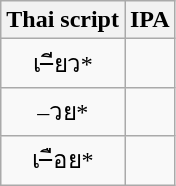<table class="wikitable" style="text-align:center">
<tr>
<th>Thai script</th>
<th>IPA</th>
</tr>
<tr>
<td>เ–ียว*</td>
<td></td>
</tr>
<tr>
<td>–วย*</td>
<td></td>
</tr>
<tr>
<td>เ–ือย*</td>
<td></td>
</tr>
</table>
